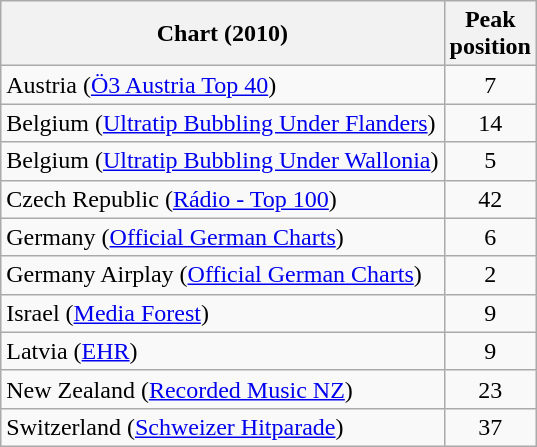<table class="wikitable sortable">
<tr>
<th>Chart (2010)</th>
<th>Peak<br>position</th>
</tr>
<tr>
<td>Austria (<a href='#'>Ö3 Austria Top 40</a>)</td>
<td style="text-align:center;">7</td>
</tr>
<tr>
<td>Belgium (<a href='#'>Ultratip Bubbling Under Flanders</a>)</td>
<td style="text-align:center;">14</td>
</tr>
<tr>
<td>Belgium (<a href='#'>Ultratip Bubbling Under Wallonia</a>)</td>
<td style="text-align:center;">5</td>
</tr>
<tr>
<td>Czech Republic (<a href='#'>Rádio - Top 100</a>)</td>
<td style="text-align:center;">42</td>
</tr>
<tr>
<td>Germany (<a href='#'>Official German Charts</a>)</td>
<td style="text-align:center;">6</td>
</tr>
<tr>
<td align="left">Germany Airplay (<a href='#'>Official German Charts</a>)</td>
<td align="center">2</td>
</tr>
<tr>
<td align="left">Israel (<a href='#'>Media Forest</a>)</td>
<td align="center">9</td>
</tr>
<tr>
<td>Latvia (<a href='#'>EHR</a>)</td>
<td style="text-align:center;">9</td>
</tr>
<tr>
<td>New Zealand (<a href='#'>Recorded Music NZ</a>)</td>
<td style="text-align:center;">23</td>
</tr>
<tr>
<td>Switzerland (<a href='#'>Schweizer Hitparade</a>)</td>
<td style="text-align:center;">37</td>
</tr>
</table>
